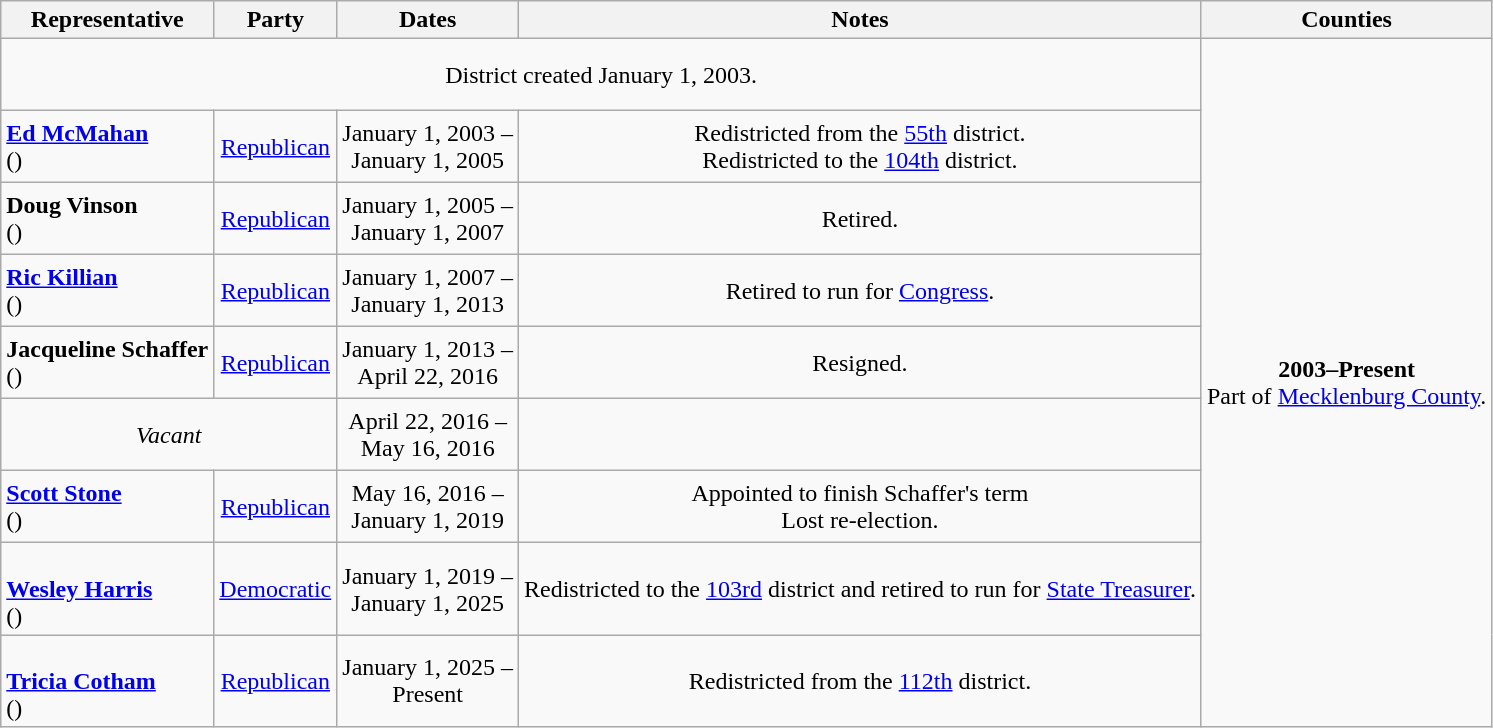<table class=wikitable style="text-align:center">
<tr>
<th>Representative</th>
<th>Party</th>
<th>Dates</th>
<th>Notes</th>
<th>Counties</th>
</tr>
<tr style="height:3em">
<td colspan=4>District created January 1, 2003.</td>
<td rowspan=9><strong>2003–Present</strong> <br> Part of <a href='#'>Mecklenburg County</a>.</td>
</tr>
<tr style="height:3em">
<td align=left><strong><a href='#'>Ed McMahan</a></strong><br>()</td>
<td><a href='#'>Republican</a></td>
<td nowrap>January 1, 2003 – <br> January 1, 2005</td>
<td>Redistricted from the <a href='#'>55th</a> district. <br> Redistricted to the <a href='#'>104th</a> district.</td>
</tr>
<tr style="height:3em">
<td align=left><strong>Doug Vinson</strong><br>()</td>
<td><a href='#'>Republican</a></td>
<td nowrap>January 1, 2005 – <br> January 1, 2007</td>
<td>Retired.</td>
</tr>
<tr style="height:3em">
<td align=left><strong><a href='#'>Ric Killian</a></strong><br>()</td>
<td><a href='#'>Republican</a></td>
<td nowrap>January 1, 2007 – <br> January 1, 2013</td>
<td>Retired to run for <a href='#'>Congress</a>.</td>
</tr>
<tr style="height:3em">
<td align=left><strong>Jacqueline Schaffer</strong><br>()</td>
<td><a href='#'>Republican</a></td>
<td nowrap>January 1, 2013 – <br> April 22, 2016</td>
<td>Resigned.</td>
</tr>
<tr style="height:3em">
<td colspan=2><em>Vacant</em></td>
<td nowrap>April 22, 2016 – <br> May 16, 2016</td>
<td></td>
</tr>
<tr style="height:3em">
<td align=left><strong><a href='#'>Scott Stone</a></strong><br>()</td>
<td><a href='#'>Republican</a></td>
<td nowrap>May 16, 2016 – <br> January 1, 2019</td>
<td>Appointed to finish Schaffer's term <br> Lost re-election.</td>
</tr>
<tr style="height:3em">
<td align=left><br><strong><a href='#'>Wesley Harris</a></strong><br>()</td>
<td><a href='#'>Democratic</a></td>
<td nowrap>January 1, 2019 – <br> January 1, 2025</td>
<td>Redistricted to the <a href='#'>103rd</a> district and retired to run for <a href='#'>State Treasurer</a>.</td>
</tr>
<tr style="height:3em">
<td align=left><br><strong><a href='#'>Tricia Cotham</a></strong><br>()</td>
<td><a href='#'>Republican</a></td>
<td nowrap>January 1, 2025 – <br> Present</td>
<td>Redistricted from the <a href='#'>112th</a> district.</td>
</tr>
</table>
